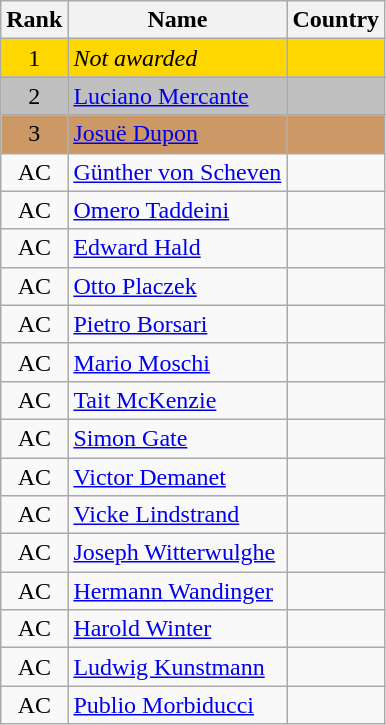<table class="wikitable sortable" style="text-align:center">
<tr>
<th>Rank</th>
<th>Name</th>
<th>Country</th>
</tr>
<tr bgcolor=gold>
<td>1</td>
<td align="left"><em>Not awarded</em></td>
<td align="left"></td>
</tr>
<tr bgcolor=silver>
<td>2</td>
<td align="left"><a href='#'>Luciano Mercante</a></td>
<td align="left"></td>
</tr>
<tr bgcolor=#CC9966>
<td>3</td>
<td align="left"><a href='#'>Josuë Dupon</a></td>
<td align="left"></td>
</tr>
<tr>
<td>AC</td>
<td align="left"><a href='#'>Günther von Scheven</a></td>
<td align="left"></td>
</tr>
<tr>
<td>AC</td>
<td align="left"><a href='#'>Omero Taddeini</a></td>
<td align="left"></td>
</tr>
<tr>
<td>AC</td>
<td align="left"><a href='#'>Edward Hald</a></td>
<td align="left"></td>
</tr>
<tr>
<td>AC</td>
<td align="left"><a href='#'>Otto Placzek</a></td>
<td align="left"></td>
</tr>
<tr>
<td>AC</td>
<td align="left"><a href='#'>Pietro Borsari</a></td>
<td align="left"></td>
</tr>
<tr>
<td>AC</td>
<td align="left"><a href='#'>Mario Moschi</a></td>
<td align="left"></td>
</tr>
<tr>
<td>AC</td>
<td align="left"><a href='#'>Tait McKenzie</a></td>
<td align="left"></td>
</tr>
<tr>
<td>AC</td>
<td align="left"><a href='#'>Simon Gate</a></td>
<td align="left"></td>
</tr>
<tr>
<td>AC</td>
<td align="left"><a href='#'>Victor Demanet</a></td>
<td align="left"></td>
</tr>
<tr>
<td>AC</td>
<td align="left"><a href='#'>Vicke Lindstrand</a></td>
<td align="left"></td>
</tr>
<tr>
<td>AC</td>
<td align="left"><a href='#'>Joseph Witterwulghe</a></td>
<td align="left"></td>
</tr>
<tr>
<td>AC</td>
<td align="left"><a href='#'>Hermann Wandinger</a></td>
<td align="left"></td>
</tr>
<tr>
<td>AC</td>
<td align="left"><a href='#'>Harold Winter</a></td>
<td align="left"></td>
</tr>
<tr>
<td>AC</td>
<td align="left"><a href='#'>Ludwig Kunstmann</a></td>
<td align="left"></td>
</tr>
<tr>
<td>AC</td>
<td align="left"><a href='#'>Publio Morbiducci</a></td>
<td align="left"></td>
</tr>
</table>
